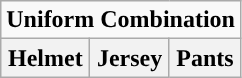<table class="wikitable">
<tr>
<td align="center" Colspan="3"><strong>Uniform Combination</strong></td>
</tr>
<tr align="center">
<th>Helmet</th>
<th>Jersey</th>
<th>Pants</th>
</tr>
</table>
